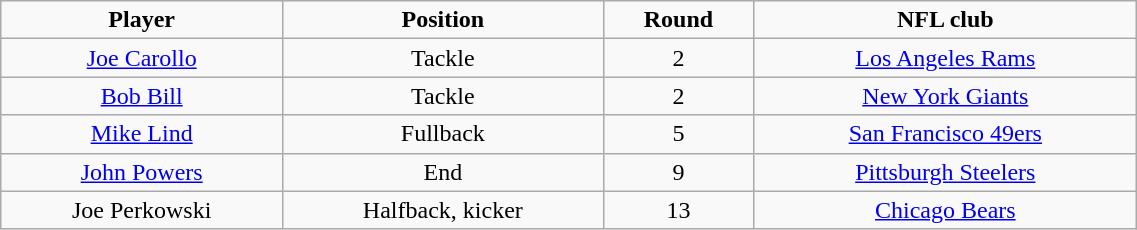<table class="wikitable" width="60%">
<tr align="center">
<td><strong>Player</strong></td>
<td><strong>Position</strong></td>
<td><strong>Round</strong></td>
<td><strong>NFL club</strong></td>
</tr>
<tr align="center" bgcolor="">
<td><a href='#'>Joe Carollo</a></td>
<td>Tackle</td>
<td>2</td>
<td><a href='#'>Los Angeles Rams</a></td>
</tr>
<tr align="center" bgcolor="">
<td><a href='#'>Bob Bill</a></td>
<td>Tackle</td>
<td>2</td>
<td><a href='#'>New York Giants</a></td>
</tr>
<tr align="center" bgcolor="">
<td><a href='#'>Mike Lind</a></td>
<td>Fullback</td>
<td>5</td>
<td><a href='#'>San Francisco 49ers</a></td>
</tr>
<tr align="center" bgcolor="">
<td><a href='#'>John Powers</a></td>
<td>End</td>
<td>9</td>
<td><a href='#'>Pittsburgh Steelers</a></td>
</tr>
<tr align="center" bgcolor="">
<td>Joe Perkowski</td>
<td>Halfback, kicker</td>
<td>13</td>
<td><a href='#'>Chicago Bears</a></td>
</tr>
</table>
